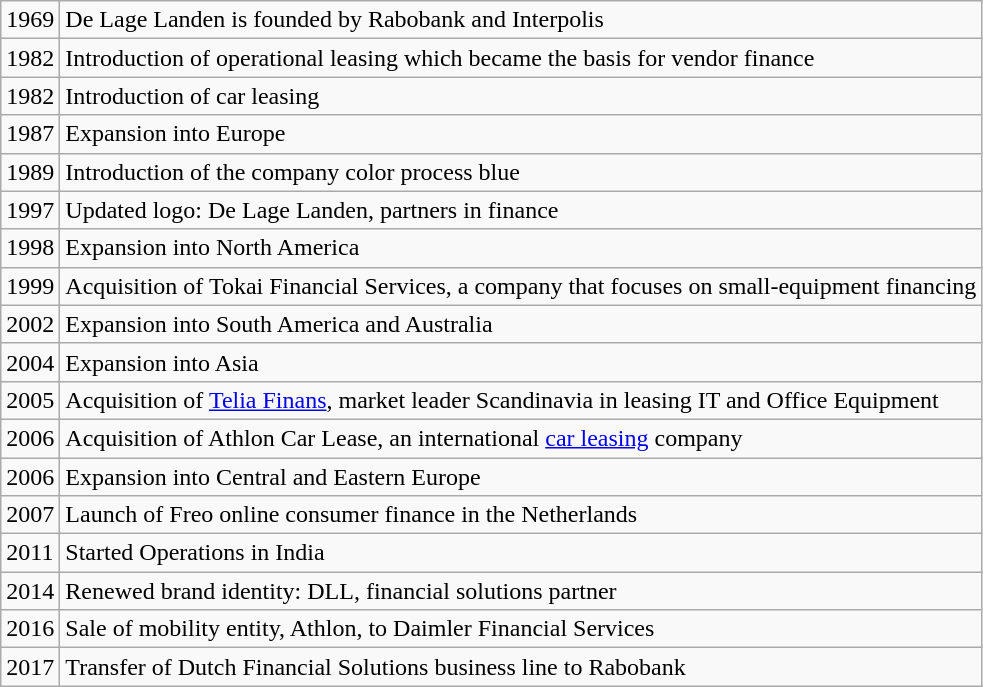<table class="wikitable">
<tr>
<td>1969</td>
<td>De Lage Landen is founded by Rabobank and Interpolis</td>
</tr>
<tr>
<td>1982</td>
<td>Introduction of operational leasing which became the basis for vendor finance</td>
</tr>
<tr>
<td>1982</td>
<td>Introduction of car leasing</td>
</tr>
<tr>
<td>1987</td>
<td>Expansion into Europe</td>
</tr>
<tr>
<td>1989</td>
<td>Introduction of the company color process blue</td>
</tr>
<tr>
<td>1997</td>
<td>Updated logo: De Lage Landen, partners in finance</td>
</tr>
<tr>
<td>1998</td>
<td>Expansion into North America</td>
</tr>
<tr>
<td>1999</td>
<td>Acquisition of Tokai Financial Services, a company that focuses on small-equipment financing</td>
</tr>
<tr>
<td>2002</td>
<td>Expansion into South America and Australia</td>
</tr>
<tr>
<td>2004</td>
<td>Expansion into Asia</td>
</tr>
<tr>
<td>2005</td>
<td>Acquisition of <a href='#'>Telia Finans</a>, market leader Scandinavia in leasing IT and Office Equipment</td>
</tr>
<tr>
<td>2006</td>
<td>Acquisition of Athlon Car Lease, an international <a href='#'>car leasing</a> company</td>
</tr>
<tr>
<td>2006</td>
<td>Expansion into Central and Eastern Europe</td>
</tr>
<tr>
<td>2007</td>
<td>Launch of Freo online consumer finance in the Netherlands</td>
</tr>
<tr>
<td>2011</td>
<td>Started Operations in India</td>
</tr>
<tr>
<td>2014</td>
<td>Renewed brand identity: DLL, financial solutions partner</td>
</tr>
<tr>
<td>2016</td>
<td>Sale of mobility entity, Athlon, to Daimler Financial Services</td>
</tr>
<tr>
<td>2017</td>
<td>Transfer of Dutch Financial Solutions business line to Rabobank</td>
</tr>
</table>
